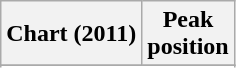<table class="wikitable sortable plainrowheaders" style="text-align:center">
<tr>
<th scope="col">Chart (2011)</th>
<th scope="col">Peak<br>position</th>
</tr>
<tr>
</tr>
<tr>
</tr>
</table>
